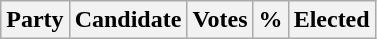<table class="wikitable">
<tr>
<th colspan="2">Party</th>
<th>Candidate</th>
<th>Votes</th>
<th>%</th>
<th>Elected<br>


</th>
</tr>
</table>
